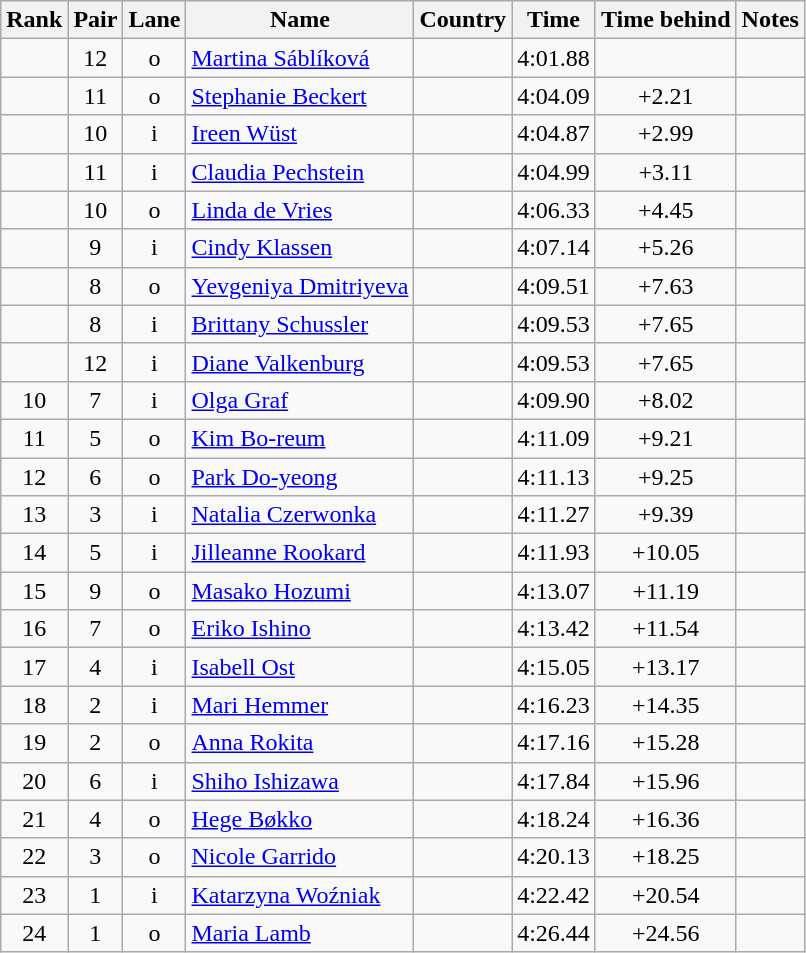<table class="wikitable sortable" style="text-align:center">
<tr>
<th>Rank</th>
<th>Pair</th>
<th>Lane</th>
<th>Name</th>
<th>Country</th>
<th>Time</th>
<th>Time behind</th>
<th>Notes</th>
</tr>
<tr>
<td></td>
<td>12</td>
<td>o</td>
<td align="left"><a href='#'>Martina Sáblíková</a></td>
<td align="left"></td>
<td>4:01.88</td>
<td></td>
<td></td>
</tr>
<tr>
<td></td>
<td>11</td>
<td>o</td>
<td align="left"><a href='#'>Stephanie Beckert</a></td>
<td align="left"></td>
<td>4:04.09</td>
<td>+2.21</td>
<td></td>
</tr>
<tr>
<td></td>
<td>10</td>
<td>i</td>
<td align="left"><a href='#'>Ireen Wüst</a></td>
<td align="left"></td>
<td>4:04.87</td>
<td>+2.99</td>
<td></td>
</tr>
<tr>
<td></td>
<td>11</td>
<td>i</td>
<td align="left"><a href='#'>Claudia Pechstein</a></td>
<td align="left"></td>
<td>4:04.99</td>
<td>+3.11</td>
<td></td>
</tr>
<tr>
<td></td>
<td>10</td>
<td>o</td>
<td align="left"><a href='#'>Linda de Vries</a></td>
<td align="left"></td>
<td>4:06.33</td>
<td>+4.45</td>
<td></td>
</tr>
<tr>
<td></td>
<td>9</td>
<td>i</td>
<td align="left"><a href='#'>Cindy Klassen</a></td>
<td align="left"></td>
<td>4:07.14</td>
<td>+5.26</td>
<td></td>
</tr>
<tr>
<td></td>
<td>8</td>
<td>o</td>
<td align="left"><a href='#'>Yevgeniya Dmitriyeva</a></td>
<td align="left"></td>
<td>4:09.51</td>
<td>+7.63</td>
<td></td>
</tr>
<tr>
<td></td>
<td>8</td>
<td>i</td>
<td align="left"><a href='#'>Brittany Schussler</a></td>
<td align="left"></td>
<td>4:09.53</td>
<td>+7.65</td>
<td></td>
</tr>
<tr>
<td></td>
<td>12</td>
<td>i</td>
<td align="left"><a href='#'>Diane Valkenburg</a></td>
<td align="left"></td>
<td>4:09.53</td>
<td>+7.65</td>
<td></td>
</tr>
<tr>
<td>10</td>
<td>7</td>
<td>i</td>
<td align="left"><a href='#'>Olga Graf</a></td>
<td align="left"></td>
<td>4:09.90</td>
<td>+8.02</td>
<td></td>
</tr>
<tr>
<td>11</td>
<td>5</td>
<td>o</td>
<td align="left"><a href='#'>Kim Bo-reum</a></td>
<td align="left"></td>
<td>4:11.09</td>
<td>+9.21</td>
<td></td>
</tr>
<tr>
<td>12</td>
<td>6</td>
<td>o</td>
<td align="left"><a href='#'>Park Do-yeong</a></td>
<td align="left"></td>
<td>4:11.13</td>
<td>+9.25</td>
<td></td>
</tr>
<tr>
<td>13</td>
<td>3</td>
<td>i</td>
<td align="left"><a href='#'>Natalia Czerwonka</a></td>
<td align="left"></td>
<td>4:11.27</td>
<td>+9.39</td>
<td></td>
</tr>
<tr>
<td>14</td>
<td>5</td>
<td>i</td>
<td align="left"><a href='#'>Jilleanne Rookard</a></td>
<td align="left"></td>
<td>4:11.93</td>
<td>+10.05</td>
<td></td>
</tr>
<tr>
<td>15</td>
<td>9</td>
<td>o</td>
<td align="left"><a href='#'>Masako Hozumi</a></td>
<td align="left"></td>
<td>4:13.07</td>
<td>+11.19</td>
<td></td>
</tr>
<tr>
<td>16</td>
<td>7</td>
<td>o</td>
<td align="left"><a href='#'>Eriko Ishino</a></td>
<td align="left"></td>
<td>4:13.42</td>
<td>+11.54</td>
<td></td>
</tr>
<tr>
<td>17</td>
<td>4</td>
<td>i</td>
<td align="left"><a href='#'>Isabell Ost</a></td>
<td align="left"></td>
<td>4:15.05</td>
<td>+13.17</td>
<td></td>
</tr>
<tr>
<td>18</td>
<td>2</td>
<td>i</td>
<td align="left"><a href='#'>Mari Hemmer</a></td>
<td align="left"></td>
<td>4:16.23</td>
<td>+14.35</td>
<td></td>
</tr>
<tr>
<td>19</td>
<td>2</td>
<td>o</td>
<td align="left"><a href='#'>Anna Rokita</a></td>
<td align="left"></td>
<td>4:17.16</td>
<td>+15.28</td>
<td></td>
</tr>
<tr>
<td>20</td>
<td>6</td>
<td>i</td>
<td align="left"><a href='#'>Shiho Ishizawa</a></td>
<td align="left"></td>
<td>4:17.84</td>
<td>+15.96</td>
<td></td>
</tr>
<tr>
<td>21</td>
<td>4</td>
<td>o</td>
<td align="left"><a href='#'>Hege Bøkko</a></td>
<td align="left"></td>
<td>4:18.24</td>
<td>+16.36</td>
<td></td>
</tr>
<tr>
<td>22</td>
<td>3</td>
<td>o</td>
<td align="left"><a href='#'>Nicole Garrido</a></td>
<td align="left"></td>
<td>4:20.13</td>
<td>+18.25</td>
<td></td>
</tr>
<tr>
<td>23</td>
<td>1</td>
<td>i</td>
<td align="left"><a href='#'>Katarzyna Woźniak</a></td>
<td align="left"></td>
<td>4:22.42</td>
<td>+20.54</td>
<td></td>
</tr>
<tr>
<td>24</td>
<td>1</td>
<td>o</td>
<td align="left"><a href='#'>Maria Lamb</a></td>
<td align="left"></td>
<td>4:26.44</td>
<td>+24.56</td>
<td></td>
</tr>
</table>
